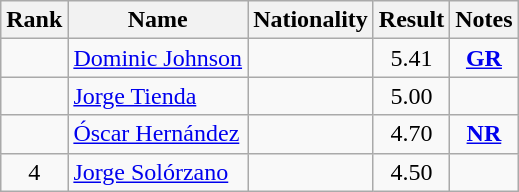<table class="wikitable sortable" style="text-align:center">
<tr>
<th>Rank</th>
<th>Name</th>
<th>Nationality</th>
<th>Result</th>
<th>Notes</th>
</tr>
<tr>
<td></td>
<td align=left><a href='#'>Dominic Johnson</a></td>
<td align=left></td>
<td>5.41</td>
<td><strong><a href='#'>GR</a></strong></td>
</tr>
<tr>
<td></td>
<td align=left><a href='#'>Jorge Tienda</a></td>
<td align=left></td>
<td>5.00</td>
<td></td>
</tr>
<tr>
<td></td>
<td align=left><a href='#'>Óscar Hernández</a></td>
<td align=left></td>
<td>4.70</td>
<td><strong><a href='#'>NR</a></strong></td>
</tr>
<tr>
<td>4</td>
<td align=left><a href='#'>Jorge Solórzano</a></td>
<td align=left></td>
<td>4.50</td>
<td></td>
</tr>
</table>
